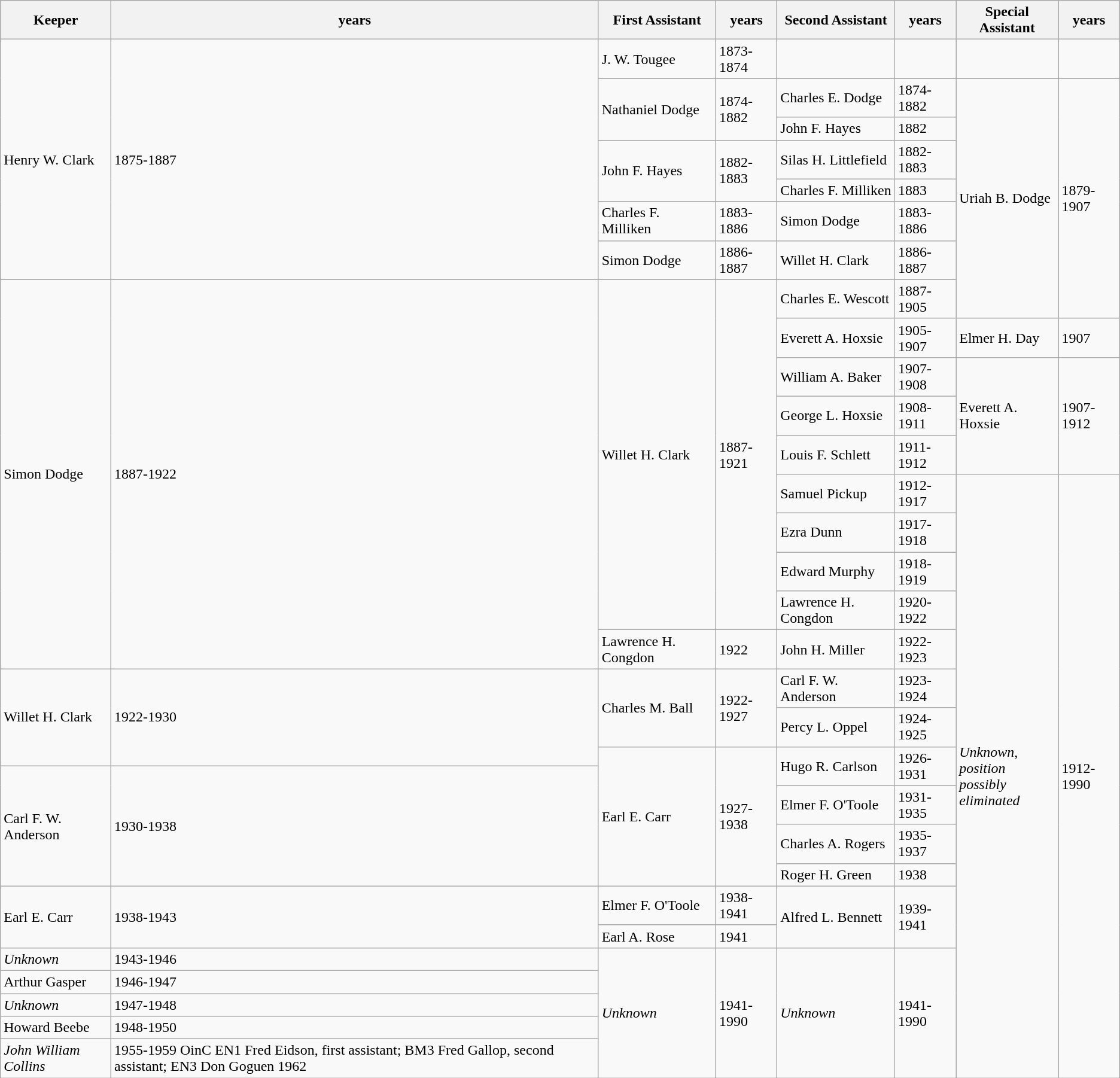<table class="wikitable">
<tr>
<th>Keeper</th>
<th>years</th>
<th>First Assistant</th>
<th>years</th>
<th>Second Assistant</th>
<th>years</th>
<th>Special Assistant</th>
<th>years</th>
</tr>
<tr>
<td rowspan="7">Henry W. Clark</td>
<td rowspan="7">1875-1887</td>
<td>J. W. Tougee</td>
<td>1873-1874</td>
<td></td>
<td></td>
<td></td>
<td></td>
</tr>
<tr>
<td rowspan="2">Nathaniel Dodge</td>
<td rowspan="2">1874-1882</td>
<td>Charles E. Dodge</td>
<td>1874-1882</td>
<td rowspan="7">Uriah B. Dodge</td>
<td rowspan="7">1879-1907</td>
</tr>
<tr>
<td>John F. Hayes</td>
<td>1882</td>
</tr>
<tr>
<td rowspan="2">John F. Hayes</td>
<td rowspan="2">1882-1883</td>
<td>Silas H. Littlefield</td>
<td>1882-1883</td>
</tr>
<tr>
<td>Charles F. Milliken</td>
<td>1883</td>
</tr>
<tr>
<td>Charles F. Milliken</td>
<td>1883-1886</td>
<td>Simon Dodge</td>
<td>1883-1886</td>
</tr>
<tr>
<td>Simon Dodge</td>
<td>1886-1887</td>
<td>Willet H. Clark</td>
<td>1886-1887</td>
</tr>
<tr>
<td rowspan="10">Simon Dodge</td>
<td rowspan="10">1887-1922</td>
<td rowspan="9">Willet H. Clark</td>
<td rowspan="9">1887-1921</td>
<td>Charles E. Wescott</td>
<td>1887-1905</td>
</tr>
<tr>
<td>Everett A. Hoxsie</td>
<td>1905-1907</td>
<td>Elmer H. Day</td>
<td>1907</td>
</tr>
<tr>
<td>William A. Baker</td>
<td>1907-1908</td>
<td rowspan="3">Everett A. Hoxsie</td>
<td rowspan="3">1907-1912</td>
</tr>
<tr>
<td>George L. Hoxsie</td>
<td>1908-1911</td>
</tr>
<tr>
<td>Louis F. Schlett</td>
<td>1911-1912</td>
</tr>
<tr>
<td>Samuel Pickup</td>
<td>1912-1917</td>
<td rowspan="22"><em>Unknown,</em> <em>position</em><br><em>possibly</em><br><em>eliminated</em></td>
<td rowspan="22">1912-1990</td>
</tr>
<tr>
<td>Ezra Dunn</td>
<td>1917-1918</td>
</tr>
<tr>
<td>Edward Murphy</td>
<td>1918-1919</td>
</tr>
<tr>
<td>Lawrence H. Congdon</td>
<td>1920-1922</td>
</tr>
<tr>
<td>Lawrence H. Congdon</td>
<td>1922</td>
<td rowspan="2">John H. Miller</td>
<td rowspan="2">1922-1923</td>
</tr>
<tr>
<td rowspan="5">Willet H. Clark</td>
<td rowspan="5">1922-1930</td>
<td rowspan="4">Charles M. Ball</td>
<td rowspan="4">1922-1927</td>
</tr>
<tr>
<td>Carl F. W. Anderson</td>
<td>1923-1924</td>
</tr>
<tr>
<td>Percy L. Oppel</td>
<td>1924-1925</td>
</tr>
<tr>
<td rowspan="3">Hugo R. Carlson</td>
<td rowspan="3">1926-1931</td>
</tr>
<tr>
<td rowspan="5">Earl E. Carr</td>
<td rowspan="5">1927-1938</td>
</tr>
<tr>
<td rowspan="4">Carl F. W. Anderson</td>
<td rowspan="4">1930-1938</td>
</tr>
<tr>
<td>Elmer F. O'Toole</td>
<td>1931-1935</td>
</tr>
<tr>
<td>Charles A. Rogers</td>
<td>1935-1937</td>
</tr>
<tr>
<td>Roger H. Green</td>
<td>1938</td>
</tr>
<tr>
<td rowspan="3">Earl E. Carr</td>
<td rowspan="3">1938-1943</td>
<td>Elmer F. O'Toole</td>
<td>1938-1941</td>
<td rowspan="2">Alfred L. Bennett</td>
<td rowspan="2">1939-1941</td>
</tr>
<tr>
<td>Earl A. Rose</td>
<td>1941</td>
</tr>
<tr>
<td rowspan="6"><em>Unknown</em></td>
<td rowspan="6">1941-1990</td>
<td rowspan="6"><em>Unknown</em></td>
<td rowspan="6">1941-1990</td>
</tr>
<tr>
<td><em>Unknown</em></td>
<td>1943-1946</td>
</tr>
<tr>
<td>Arthur Gasper</td>
<td>1946-1947</td>
</tr>
<tr>
<td><em>Unknown</em></td>
<td>1947-1948</td>
</tr>
<tr>
<td>Howard Beebe</td>
<td>1948-1950</td>
</tr>
<tr>
<td><em>John William Collins</em></td>
<td>1955-1959 OinC EN1 Fred Eidson, first assistant; BM3 Fred Gallop, second assistant; EN3 Don Goguen 1962</td>
</tr>
</table>
